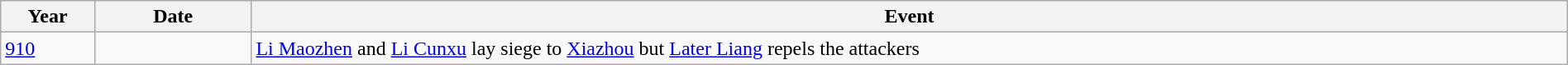<table class="wikitable" width="100%">
<tr>
<th style="width:6%">Year</th>
<th style="width:10%">Date</th>
<th>Event</th>
</tr>
<tr>
<td><a href='#'>910</a></td>
<td></td>
<td><a href='#'>Li Maozhen</a> and <a href='#'>Li Cunxu</a> lay siege to <a href='#'>Xiazhou</a> but <a href='#'>Later Liang</a> repels the attackers</td>
</tr>
</table>
